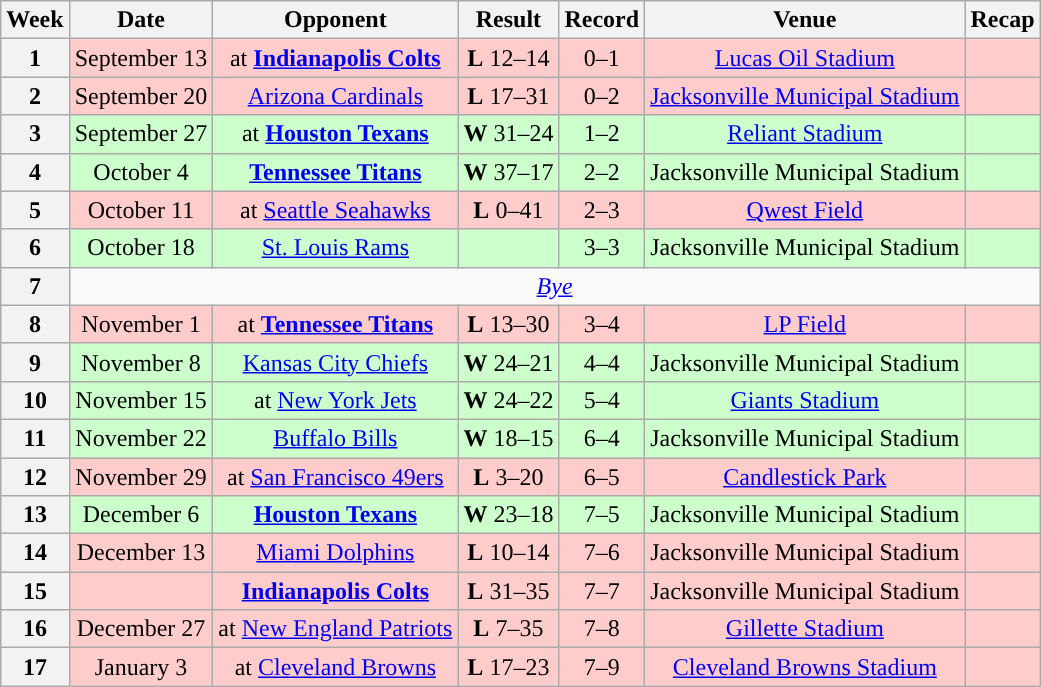<table class="wikitable" style="text-align:center">
<tr>
<th>Week</th>
<th>Date</th>
<th>Opponent</th>
<th>Result</th>
<th>Record</th>
<th>Venue</th>
<th>Recap</th>
</tr>
<tr style="background:#fcc;">
<th>1</th>
<td>September 13</td>
<td>at <strong><a href='#'>Indianapolis Colts</a></strong></td>
<td><strong>L</strong> 12–14</td>
<td>0–1</td>
<td><a href='#'>Lucas Oil Stadium</a></td>
<td></td>
</tr>
<tr style="background:#fcc;">
<th>2</th>
<td>September 20</td>
<td><a href='#'>Arizona Cardinals</a></td>
<td><strong>L</strong> 17–31</td>
<td>0–2</td>
<td><a href='#'>Jacksonville Municipal Stadium</a></td>
<td></td>
</tr>
<tr style="background:#cfc;">
<th>3</th>
<td>September 27</td>
<td>at <strong><a href='#'>Houston Texans</a></strong></td>
<td><strong>W</strong> 31–24</td>
<td>1–2</td>
<td><a href='#'>Reliant Stadium</a></td>
<td></td>
</tr>
<tr style="background:#cfc;">
<th>4</th>
<td>October 4</td>
<td><strong><a href='#'>Tennessee Titans</a></strong></td>
<td><strong>W</strong> 37–17</td>
<td>2–2</td>
<td>Jacksonville Municipal Stadium</td>
<td></td>
</tr>
<tr style="background:#fcc;">
<th>5</th>
<td>October 11</td>
<td>at <a href='#'>Seattle Seahawks</a></td>
<td><strong>L</strong> 0–41</td>
<td>2–3</td>
<td><a href='#'>Qwest Field</a></td>
<td></td>
</tr>
<tr style="background:#cfc;">
<th>6</th>
<td>October 18</td>
<td><a href='#'>St. Louis Rams</a></td>
<td></td>
<td>3–3</td>
<td>Jacksonville Municipal Stadium</td>
<td></td>
</tr>
<tr>
<th>7</th>
<td colspan="9" align="center"><em><a href='#'>Bye</a></em></td>
</tr>
<tr style="background:#fcc;">
<th>8</th>
<td>November 1</td>
<td>at <strong><a href='#'>Tennessee Titans</a></strong></td>
<td><strong>L</strong> 13–30</td>
<td>3–4</td>
<td><a href='#'>LP Field</a></td>
<td></td>
</tr>
<tr style="background:#cfc;">
<th>9</th>
<td>November 8</td>
<td><a href='#'>Kansas City Chiefs</a></td>
<td><strong>W</strong> 24–21</td>
<td>4–4</td>
<td>Jacksonville Municipal Stadium</td>
<td></td>
</tr>
<tr style="background:#cfc;">
<th>10</th>
<td>November 15</td>
<td>at <a href='#'>New York Jets</a></td>
<td><strong>W</strong> 24–22</td>
<td>5–4</td>
<td><a href='#'>Giants Stadium</a></td>
<td></td>
</tr>
<tr style="background:#cfc;">
<th>11</th>
<td>November 22</td>
<td><a href='#'>Buffalo Bills</a></td>
<td><strong>W</strong> 18–15</td>
<td>6–4</td>
<td>Jacksonville Municipal Stadium</td>
<td></td>
</tr>
<tr style="background:#fcc;">
<th>12</th>
<td>November 29</td>
<td>at <a href='#'>San Francisco 49ers</a></td>
<td><strong>L</strong> 3–20</td>
<td>6–5</td>
<td><a href='#'>Candlestick Park</a></td>
<td></td>
</tr>
<tr style="background:#ccffcc;">
<th>13</th>
<td>December 6</td>
<td><strong><a href='#'>Houston Texans</a></strong></td>
<td><strong>W</strong> 23–18</td>
<td>7–5</td>
<td>Jacksonville Municipal Stadium</td>
<td></td>
</tr>
<tr style="background:#fcc;">
<th>14</th>
<td>December 13</td>
<td><a href='#'>Miami Dolphins</a></td>
<td><strong>L</strong> 10–14</td>
<td>7–6</td>
<td>Jacksonville Municipal Stadium</td>
<td></td>
</tr>
<tr style="background:#fcc;">
<th>15</th>
<td></td>
<td><strong><a href='#'>Indianapolis Colts</a></strong></td>
<td><strong>L</strong> 31–35</td>
<td>7–7</td>
<td>Jacksonville Municipal Stadium</td>
<td></td>
</tr>
<tr style="background:#ffcccc;">
<th>16</th>
<td>December 27</td>
<td>at <a href='#'>New England Patriots</a></td>
<td><strong>L</strong> 7–35</td>
<td>7–8</td>
<td><a href='#'>Gillette Stadium</a></td>
<td></td>
</tr>
<tr style="background:#ffcccc;">
<th>17</th>
<td>January 3</td>
<td>at <a href='#'>Cleveland Browns</a></td>
<td><strong>L</strong> 17–23</td>
<td>7–9</td>
<td><a href='#'>Cleveland Browns Stadium</a></td>
<td></td>
</tr>
</table>
